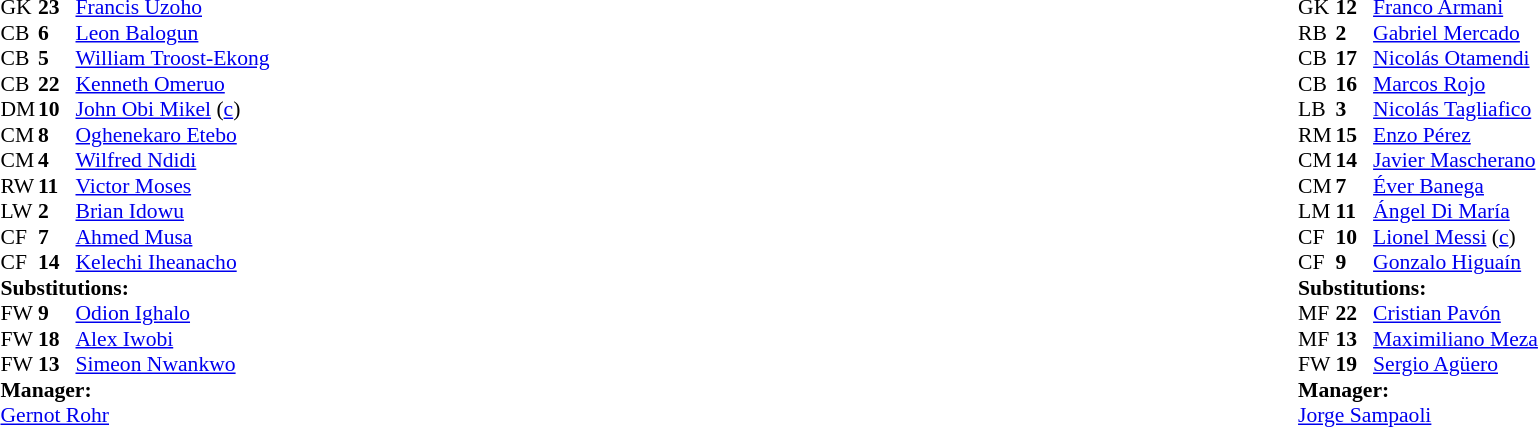<table width="100%">
<tr>
<td valign="top" width="40%"><br><table style="font-size:90%" cellspacing="0" cellpadding="0">
<tr>
<th width=25></th>
<th width=25></th>
</tr>
<tr>
<td>GK</td>
<td><strong>23</strong></td>
<td><a href='#'>Francis Uzoho</a></td>
</tr>
<tr>
<td>CB</td>
<td><strong>6</strong></td>
<td><a href='#'>Leon Balogun</a></td>
<td></td>
</tr>
<tr>
<td>CB</td>
<td><strong>5</strong></td>
<td><a href='#'>William Troost-Ekong</a></td>
</tr>
<tr>
<td>CB</td>
<td><strong>22</strong></td>
<td><a href='#'>Kenneth Omeruo</a></td>
<td></td>
<td></td>
</tr>
<tr>
<td>DM</td>
<td><strong>10</strong></td>
<td><a href='#'>John Obi Mikel</a> (<a href='#'>c</a>)</td>
<td></td>
</tr>
<tr>
<td>CM</td>
<td><strong>8</strong></td>
<td><a href='#'>Oghenekaro Etebo</a></td>
</tr>
<tr>
<td>CM</td>
<td><strong>4</strong></td>
<td><a href='#'>Wilfred Ndidi</a></td>
</tr>
<tr>
<td>RW</td>
<td><strong>11</strong></td>
<td><a href='#'>Victor Moses</a></td>
</tr>
<tr>
<td>LW</td>
<td><strong>2</strong></td>
<td><a href='#'>Brian Idowu</a></td>
</tr>
<tr>
<td>CF</td>
<td><strong>7</strong></td>
<td><a href='#'>Ahmed Musa</a></td>
<td></td>
<td></td>
</tr>
<tr>
<td>CF</td>
<td><strong>14</strong></td>
<td><a href='#'>Kelechi Iheanacho</a></td>
<td></td>
<td></td>
</tr>
<tr>
<td colspan=3><strong>Substitutions:</strong></td>
</tr>
<tr>
<td>FW</td>
<td><strong>9</strong></td>
<td><a href='#'>Odion Ighalo</a></td>
<td></td>
<td></td>
</tr>
<tr>
<td>FW</td>
<td><strong>18</strong></td>
<td><a href='#'>Alex Iwobi</a></td>
<td></td>
<td></td>
</tr>
<tr>
<td>FW</td>
<td><strong>13</strong></td>
<td><a href='#'>Simeon Nwankwo</a></td>
<td></td>
<td></td>
</tr>
<tr>
<td colspan=3><strong>Manager:</strong></td>
</tr>
<tr>
<td colspan=3> <a href='#'>Gernot Rohr</a></td>
</tr>
</table>
</td>
<td valign="top"></td>
<td valign="top" width="50%"><br><table style="font-size:90%; margin:auto" cellspacing="0" cellpadding="0">
<tr>
<th width=25></th>
<th width=25></th>
</tr>
<tr>
<td>GK</td>
<td><strong>12</strong></td>
<td><a href='#'>Franco Armani</a></td>
</tr>
<tr>
<td>RB</td>
<td><strong>2</strong></td>
<td><a href='#'>Gabriel Mercado</a></td>
</tr>
<tr>
<td>CB</td>
<td><strong>17</strong></td>
<td><a href='#'>Nicolás Otamendi</a></td>
</tr>
<tr>
<td>CB</td>
<td><strong>16</strong></td>
<td><a href='#'>Marcos Rojo</a></td>
</tr>
<tr>
<td>LB</td>
<td><strong>3</strong></td>
<td><a href='#'>Nicolás Tagliafico</a></td>
<td></td>
<td></td>
</tr>
<tr>
<td>RM</td>
<td><strong>15</strong></td>
<td><a href='#'>Enzo Pérez</a></td>
<td></td>
<td></td>
</tr>
<tr>
<td>CM</td>
<td><strong>14</strong></td>
<td><a href='#'>Javier Mascherano</a></td>
<td></td>
</tr>
<tr>
<td>CM</td>
<td><strong>7</strong></td>
<td><a href='#'>Éver Banega</a></td>
<td></td>
</tr>
<tr>
<td>LM</td>
<td><strong>11</strong></td>
<td><a href='#'>Ángel Di María</a></td>
<td></td>
<td></td>
</tr>
<tr>
<td>CF</td>
<td><strong>10</strong></td>
<td><a href='#'>Lionel Messi</a> (<a href='#'>c</a>)</td>
<td></td>
</tr>
<tr>
<td>CF</td>
<td><strong>9</strong></td>
<td><a href='#'>Gonzalo Higuaín</a></td>
</tr>
<tr>
<td colspan=3><strong>Substitutions:</strong></td>
</tr>
<tr>
<td>MF</td>
<td><strong>22</strong></td>
<td><a href='#'>Cristian Pavón</a></td>
<td></td>
<td></td>
</tr>
<tr>
<td>MF</td>
<td><strong>13</strong></td>
<td><a href='#'>Maximiliano Meza</a></td>
<td></td>
<td></td>
</tr>
<tr>
<td>FW</td>
<td><strong>19</strong></td>
<td><a href='#'>Sergio Agüero</a></td>
<td></td>
<td></td>
</tr>
<tr>
<td colspan=3><strong>Manager:</strong></td>
</tr>
<tr>
<td colspan=3><a href='#'>Jorge Sampaoli</a></td>
</tr>
</table>
</td>
</tr>
</table>
